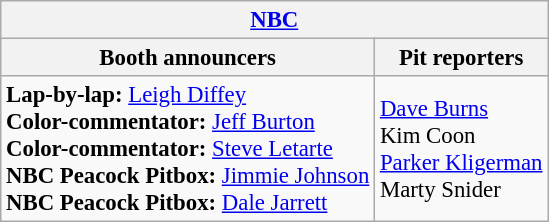<table class="wikitable" style="font-size: 95%">
<tr>
<th colspan="2"><a href='#'>NBC</a></th>
</tr>
<tr>
<th>Booth announcers</th>
<th>Pit reporters</th>
</tr>
<tr>
<td><strong>Lap-by-lap:</strong> <a href='#'>Leigh Diffey</a><br><strong>Color-commentator:</strong> <a href='#'>Jeff Burton</a><br><strong>Color-commentator:</strong> <a href='#'>Steve Letarte</a><br><strong>NBC Peacock Pitbox:</strong> <a href='#'>Jimmie Johnson</a><br><strong>NBC Peacock Pitbox:</strong> <a href='#'>Dale Jarrett</a></td>
<td><a href='#'>Dave Burns</a><br>Kim Coon<br><a href='#'>Parker Kligerman</a><br>Marty Snider</td>
</tr>
</table>
